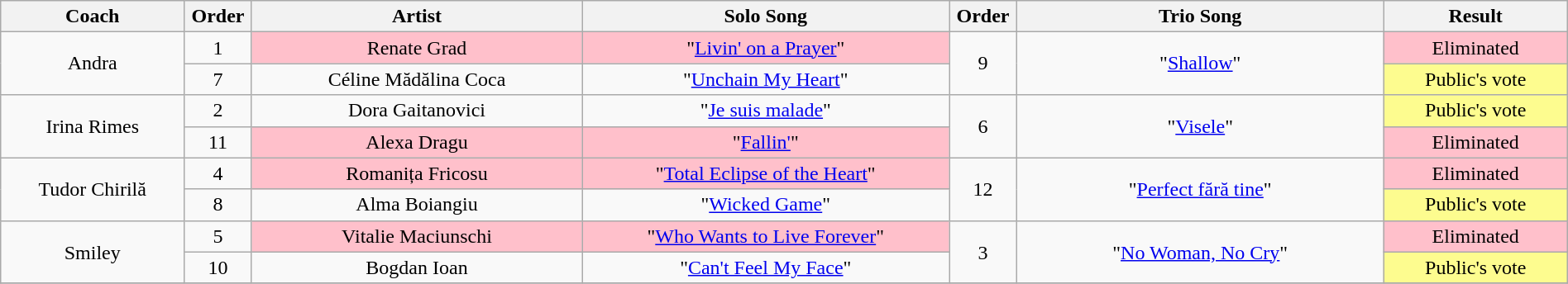<table class="wikitable" style="text-align: center; width:100%;">
<tr>
<th style="width:10%;">Coach</th>
<th style="width:02%;">Order</th>
<th style="width:18%;">Artist</th>
<th style="width:20%;">Solo Song</th>
<th style="width:02%;">Order</th>
<th style="width:20%;">Trio Song</th>
<th style="width:10%;">Result</th>
</tr>
<tr>
<td rowspan="2">Andra</td>
<td>1</td>
<td style="background:pink;">Renate Grad</td>
<td style="background:pink;">"<a href='#'>Livin' on a Prayer</a>"</td>
<td rowspan="2">9</td>
<td rowspan="2">"<a href='#'>Shallow</a>"</td>
<td style="background:pink;">Eliminated</td>
</tr>
<tr>
<td>7</td>
<td>Céline Mădălina Coca</td>
<td>"<a href='#'>Unchain My Heart</a>"</td>
<td style="background:#fdfc8f;">Public's vote</td>
</tr>
<tr>
<td rowspan="2">Irina Rimes</td>
<td>2</td>
<td>Dora Gaitanovici</td>
<td>"<a href='#'>Je suis malade</a>"</td>
<td rowspan="2">6</td>
<td rowspan="2">"<a href='#'>Visele</a>"</td>
<td style="background:#fdfc8f;">Public's vote</td>
</tr>
<tr>
<td>11</td>
<td style="background:pink;">Alexa Dragu</td>
<td style="background:pink;">"<a href='#'>Fallin'</a>"</td>
<td style="background:pink;">Eliminated</td>
</tr>
<tr>
<td rowspan="2">Tudor Chirilă</td>
<td>4</td>
<td style="background:pink;">Romanița Fricosu</td>
<td style="background:pink;">"<a href='#'>Total Eclipse of the Heart</a>"</td>
<td rowspan="2">12</td>
<td rowspan="2">"<a href='#'>Perfect fără tine</a>"</td>
<td style="background:pink;">Eliminated</td>
</tr>
<tr>
<td>8</td>
<td>Alma Boiangiu</td>
<td>"<a href='#'>Wicked Game</a>"</td>
<td style="background:#fdfc8f;">Public's vote</td>
</tr>
<tr>
<td rowspan="2">Smiley</td>
<td>5</td>
<td style="background:pink;">Vitalie Maciunschi</td>
<td style="background:pink;">"<a href='#'>Who Wants to Live Forever</a>"</td>
<td rowspan="2">3</td>
<td rowspan="2">"<a href='#'>No Woman, No Cry</a>"</td>
<td style="background:pink;">Eliminated</td>
</tr>
<tr>
<td>10</td>
<td>Bogdan Ioan</td>
<td>"<a href='#'>Can't Feel My Face</a>"</td>
<td style="background:#fdfc8f;">Public's vote</td>
</tr>
<tr>
</tr>
</table>
